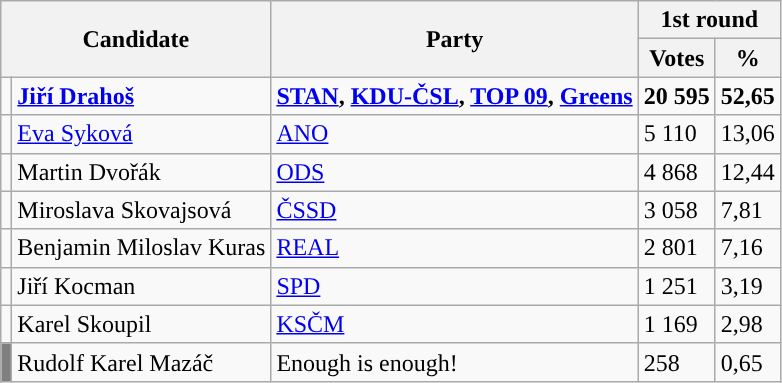<table class="wikitable sortable">
<tr>
<th colspan="2" rowspan="2">Candidate</th>
<th rowspan="2">Party</th>
<th colspan="2">1st round</th>
</tr>
<tr>
<th>Votes</th>
<th>%</th>
</tr>
<tr>
<td style="background-color:"></td>
<td><strong><a href='#'>Jiří Drahoš</a></strong></td>
<td><strong><a href='#'>STAN</a>, <a href='#'>KDU-ČSL</a>, <a href='#'>TOP 09</a>, <a href='#'>Greens</a></strong></td>
<td><strong>20 595</strong></td>
<td><strong>52,65</strong></td>
</tr>
<tr>
<td style="background-color:"></td>
<td><a href='#'>Eva Syková</a></td>
<td><a href='#'>ANO</a></td>
<td>5 110</td>
<td>13,06</td>
</tr>
<tr>
<td style="background-color:"></td>
<td>Martin Dvořák</td>
<td><a href='#'>ODS</a></td>
<td>4 868</td>
<td>12,44</td>
</tr>
<tr>
<td style="background-color:"></td>
<td>Miroslava Skovajsová</td>
<td><a href='#'>ČSSD</a></td>
<td>3 058</td>
<td>7,81</td>
</tr>
<tr>
<td style="background-color:"></td>
<td>Benjamin Miloslav Kuras</td>
<td><a href='#'>REAL</a></td>
<td>2 801</td>
<td>7,16</td>
</tr>
<tr>
<td style="background-color:"></td>
<td>Jiří Kocman</td>
<td><a href='#'>SPD</a></td>
<td>1 251</td>
<td>3,19</td>
</tr>
<tr>
<td style="background-color:"></td>
<td>Karel Skoupil</td>
<td><a href='#'>KSČM</a></td>
<td>1 169</td>
<td>2,98</td>
</tr>
<tr>
<td style="background-color:grey;"></td>
<td>Rudolf Karel Mazáč</td>
<td>Enough is enough!</td>
<td>258</td>
<td>0,65</td>
</tr>
</table>
